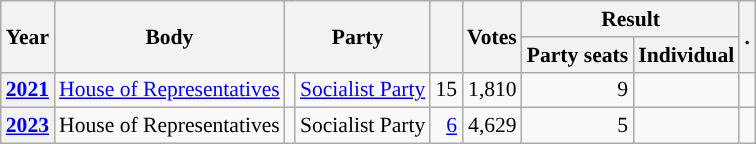<table class="wikitable plainrowheaders sortable" border=2 cellpadding=4 cellspacing=0 style="border: 1px #aaa solid; font-size: 90%; text-align:center;">
<tr>
<th scope="col" rowspan=2>Year</th>
<th scope="col" rowspan=2>Body</th>
<th scope="col" colspan=2 rowspan=2>Party</th>
<th scope="col" rowspan=2></th>
<th scope="col" rowspan=2>Votes</th>
<th scope="colgroup" colspan=2>Result</th>
<th scope="col" rowspan=2 class="unsortable">.</th>
</tr>
<tr>
<th scope="col">Party seats</th>
<th scope="col">Individual</th>
</tr>
<tr>
<th scope="row"><a href='#'>2021</a></th>
<td><a href='#'>House of Representatives</a></td>
<td style="background-color:"></td>
<td><a href='#'>Socialist Party</a></td>
<td style=text-align:right>15</td>
<td style=text-align:right>1,810</td>
<td style=text-align:right>9</td>
<td></td>
<td></td>
</tr>
<tr>
<th scope="row"><a href='#'>2023</a></th>
<td>House of Representatives</td>
<td style="background-color:"></td>
<td>Socialist Party</td>
<td style=text-align:right><a href='#'>6</a></td>
<td style=text-align:right>4,629</td>
<td style=text-align:right>5</td>
<td></td>
<td></td>
</tr>
</table>
